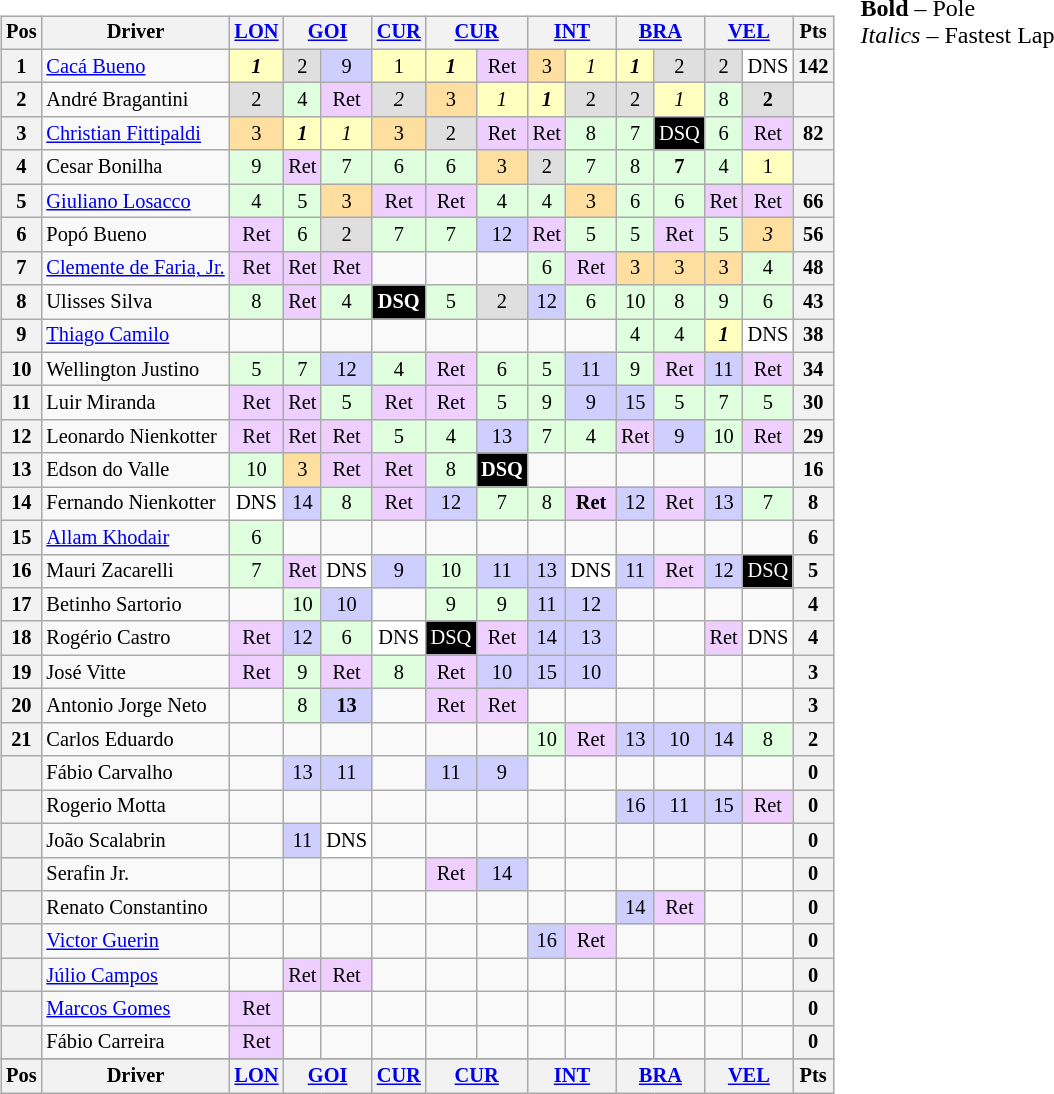<table>
<tr>
<td valign="top"><br><table align="left"| class="wikitable" style="font-size: 85%; text-align: center">
<tr valign="top">
<th valign="middle">Pos</th>
<th valign="middle">Driver</th>
<th><a href='#'>LON</a><br></th>
<th colspan=2><a href='#'>GOI</a><br></th>
<th><a href='#'>CUR</a><br></th>
<th colspan=2><a href='#'>CUR</a><br></th>
<th colspan=2><a href='#'>INT</a><br></th>
<th colspan=2><a href='#'>BRA</a><br></th>
<th colspan=2><a href='#'>VEL</a><br></th>
<th valign="middle">Pts</th>
</tr>
<tr>
<th>1</th>
<td align=left> <a href='#'>Cacá Bueno</a></td>
<td style="background:#FFFFBF;"><strong><em>1</em></strong></td>
<td style="background:#DFDFDF;">2</td>
<td style="background:#cfcfff;">9</td>
<td style="background:#FFFFBF;">1</td>
<td style="background:#FFFFBF;"><strong><em>1</em></strong></td>
<td style="background:#EFCFFF;">Ret</td>
<td style="background:#FFDF9F;">3</td>
<td style="background:#FFFFBF;"><em>1</em></td>
<td style="background:#FFFFBF;"><strong><em>1</em></strong></td>
<td style="background:#DFDFDF;">2</td>
<td style="background:#DFDFDF;">2</td>
<td style="background:#FFFFFF;">DNS</td>
<th>142</th>
</tr>
<tr>
<th>2</th>
<td align=left> André Bragantini</td>
<td style="background:#DFDFDF;">2</td>
<td style="background:#DFFFDF;">4</td>
<td style="background:#EFCFFF;">Ret</td>
<td style="background:#DFDFDF;"><em>2</em></td>
<td style="background:#FFDF9F;">3</td>
<td style="background:#FFFFBF;"><em>1</em></td>
<td style="background:#FFFFBF;"><strong><em>1</em></strong></td>
<td style="background:#DFDFDF;">2</td>
<td style="background:#DFDFDF;">2</td>
<td style="background:#FFFFBF;"><em>1</em></td>
<td style="background:#DFFFDF;">8</td>
<td style="background:#DFDFDF;"><strong>2</strong></td>
<th></th>
</tr>
<tr>
<th>3</th>
<td align=left> <a href='#'>Christian Fittipaldi</a></td>
<td style="background:#FFDF9F;">3</td>
<td style="background:#FFFFBF;"><strong><em>1</em></strong></td>
<td style="background:#FFFFBF;"><em>1</em></td>
<td style="background:#FFDF9F;">3</td>
<td style="background:#DFDFDF;">2</td>
<td style="background:#EFCFFF;">Ret</td>
<td style="background:#EFCFFF;">Ret</td>
<td style="background:#DFFFDF;">8</td>
<td style="background:#DFFFDF;">7</td>
<td style="background:black; color:white;">DSQ</td>
<td style="background:#DFFFDF;">6</td>
<td style="background:#EFCFFF;">Ret</td>
<th>82</th>
</tr>
<tr>
<th>4</th>
<td align=left> Cesar Bonilha</td>
<td style="background:#DFFFDF;">9</td>
<td style="background:#EFCFFF;">Ret</td>
<td style="background:#DFFFDF;">7</td>
<td style="background:#DFFFDF;">6</td>
<td style="background:#DFFFDF;">6</td>
<td style="background:#FFDF9F;">3</td>
<td style="background:#DFDFDF;">2</td>
<td style="background:#DFFFDF;">7</td>
<td style="background:#DFFFDF;">8</td>
<td style="background:#DFFFDF;"><strong>7</strong></td>
<td style="background:#DFFFDF;">4</td>
<td style="background:#FFFFBF;">1</td>
<th></th>
</tr>
<tr>
<th>5</th>
<td align=left> <a href='#'>Giuliano Losacco</a></td>
<td style="background:#DFFFDF;">4</td>
<td style="background:#DFFFDF;">5</td>
<td style="background:#FFDF9F;">3</td>
<td style="background:#EFCFFF;">Ret</td>
<td style="background:#EFCFFF;">Ret</td>
<td style="background:#DFFFDF;">4</td>
<td style="background:#DFFFDF;">4</td>
<td style="background:#FFDF9F;">3</td>
<td style="background:#DFFFDF;">6</td>
<td style="background:#DFFFDF;">6</td>
<td style="background:#EFCFFF;">Ret</td>
<td style="background:#EFCFFF;">Ret</td>
<th>66</th>
</tr>
<tr>
<th>6</th>
<td align=left> Popó Bueno</td>
<td style="background:#EFCFFF;">Ret</td>
<td style="background:#DFFFDF;">6</td>
<td style="background:#DFDFDF;">2</td>
<td style="background:#DFFFDF;">7</td>
<td style="background:#DFFFDF;">7</td>
<td style="background:#cfcfff;">12</td>
<td style="background:#EFCFFF;">Ret</td>
<td style="background:#DFFFDF;">5</td>
<td style="background:#DFFFDF;">5</td>
<td style="background:#EFCFFF;">Ret</td>
<td style="background:#DFFFDF;">5</td>
<td style="background:#FFDF9F;"><em>3</em></td>
<th>56</th>
</tr>
<tr>
<th>7</th>
<td align=left> <a href='#'>Clemente de Faria, Jr.</a></td>
<td style="background:#EFCFFF;">Ret</td>
<td style="background:#EFCFFF;">Ret</td>
<td style="background:#EFCFFF;">Ret</td>
<td></td>
<td></td>
<td></td>
<td style="background:#DFFFDF;">6</td>
<td style="background:#EFCFFF;">Ret</td>
<td style="background:#FFDF9F;">3</td>
<td style="background:#FFDF9F;">3</td>
<td style="background:#FFDF9F;">3</td>
<td style="background:#DFFFDF;">4</td>
<th>48</th>
</tr>
<tr>
<th>8</th>
<td align=left> Ulisses Silva</td>
<td style="background:#DFFFDF;">8</td>
<td style="background:#EFCFFF;">Ret</td>
<td style="background:#DFFFDF;">4</td>
<td style="background:black; color:white;"><strong>DSQ</strong></td>
<td style="background:#DFFFDF;">5</td>
<td style="background:#DFDFDF;">2</td>
<td style="background:#cfcfff;">12</td>
<td style="background:#DFFFDF;">6</td>
<td style="background:#DFFFDF;">10</td>
<td style="background:#DFFFDF;">8</td>
<td style="background:#DFFFDF;">9</td>
<td style="background:#DFFFDF;">6</td>
<th>43</th>
</tr>
<tr>
<th>9</th>
<td align=left> <a href='#'>Thiago Camilo</a></td>
<td></td>
<td></td>
<td></td>
<td></td>
<td></td>
<td></td>
<td></td>
<td></td>
<td style="background:#DFFFDF;">4</td>
<td style="background:#DFFFDF;">4</td>
<td style="background:#FFFFBF;"><strong><em>1</em></strong></td>
<td style="background:#FFFFFF;">DNS</td>
<th>38</th>
</tr>
<tr>
<th>10</th>
<td align=left> Wellington Justino</td>
<td style="background:#DFFFDF;">5</td>
<td style="background:#DFFFDF;">7</td>
<td style="background:#cfcfff;">12</td>
<td style="background:#DFFFDF;">4</td>
<td style="background:#EFCFFF;">Ret</td>
<td style="background:#DFFFDF;">6</td>
<td style="background:#DFFFDF;">5</td>
<td style="background:#cfcfff;">11</td>
<td style="background:#DFFFDF;">9</td>
<td style="background:#EFCFFF;">Ret</td>
<td style="background:#cfcfff;">11</td>
<td style="background:#EFCFFF;">Ret</td>
<th>34</th>
</tr>
<tr>
<th>11</th>
<td align=left> Luir Miranda</td>
<td style="background:#EFCFFF;">Ret</td>
<td style="background:#EFCFFF;">Ret</td>
<td style="background:#DFFFDF;">5</td>
<td style="background:#EFCFFF;">Ret</td>
<td style="background:#EFCFFF;">Ret</td>
<td style="background:#DFFFDF;">5</td>
<td style="background:#DFFFDF;">9</td>
<td style="background:#cfcfff;">9</td>
<td style="background:#cfcfff;">15</td>
<td style="background:#DFFFDF;">5</td>
<td style="background:#DFFFDF;">7</td>
<td style="background:#DFFFDF;">5</td>
<th>30</th>
</tr>
<tr>
<th>12</th>
<td align=left> Leonardo Nienkotter</td>
<td style="background:#EFCFFF;">Ret</td>
<td style="background:#EFCFFF;">Ret</td>
<td style="background:#EFCFFF;">Ret</td>
<td style="background:#DFFFDF;">5</td>
<td style="background:#DFFFDF;">4</td>
<td style="background:#cfcfff;">13</td>
<td style="background:#DFFFDF;">7</td>
<td style="background:#DFFFDF;">4</td>
<td style="background:#EFCFFF;">Ret</td>
<td style="background:#cfcfff;">9</td>
<td style="background:#DFFFDF;">10</td>
<td style="background:#EFCFFF;">Ret</td>
<th>29</th>
</tr>
<tr>
<th>13</th>
<td align=left> Edson do Valle</td>
<td style="background:#DFFFDF;">10</td>
<td style="background:#FFDF9F;">3</td>
<td style="background:#EFCFFF;">Ret</td>
<td style="background:#EFCFFF;">Ret</td>
<td style="background:#DFFFDF;">8</td>
<td style="background:black; color:white;"><strong>DSQ</strong></td>
<td></td>
<td></td>
<td></td>
<td></td>
<td></td>
<td></td>
<th>16</th>
</tr>
<tr>
<th>14</th>
<td align=left> Fernando Nienkotter</td>
<td style="background:#FFFFFF;">DNS</td>
<td style="background:#cfcfff;">14</td>
<td style="background:#DFFFDF;">8</td>
<td style="background:#EFCFFF;">Ret</td>
<td style="background:#cfcfff;">12</td>
<td style="background:#DFFFDF;">7</td>
<td style="background:#DFFFDF;">8</td>
<td style="background:#EFCFFF;"><strong>Ret</strong></td>
<td style="background:#cfcfff;">12</td>
<td style="background:#EFCFFF;">Ret</td>
<td style="background:#cfcfff;">13</td>
<td style="background:#DFFFDF;">7</td>
<th>8</th>
</tr>
<tr>
<th>15</th>
<td align=left> <a href='#'>Allam Khodair</a></td>
<td style="background:#DFFFDF;">6</td>
<td></td>
<td></td>
<td></td>
<td></td>
<td></td>
<td></td>
<td></td>
<td></td>
<td></td>
<td></td>
<td></td>
<th>6</th>
</tr>
<tr>
<th>16</th>
<td align=left> Mauri Zacarelli</td>
<td style="background:#DFFFDF;">7</td>
<td style="background:#EFCFFF;">Ret</td>
<td style="background:#FFFFFF;">DNS</td>
<td style="background:#cfcfff;">9</td>
<td style="background:#DFFFDF;">10</td>
<td style="background:#cfcfff;">11</td>
<td style="background:#cfcfff;">13</td>
<td style="background:#FFFFFF;">DNS</td>
<td style="background:#cfcfff;">11</td>
<td style="background:#EFCFFF;">Ret</td>
<td style="background:#cfcfff;">12</td>
<td style="background:black; color:white;">DSQ</td>
<th>5</th>
</tr>
<tr>
<th>17</th>
<td align=left> Betinho Sartorio</td>
<td></td>
<td style="background:#DFFFDF;">10</td>
<td style="background:#cfcfff;">10</td>
<td></td>
<td style="background:#DFFFDF;">9</td>
<td style="background:#DFFFDF;">9</td>
<td style="background:#cfcfff;">11</td>
<td style="background:#cfcfff;">12</td>
<td></td>
<td></td>
<td></td>
<td></td>
<th>4</th>
</tr>
<tr>
<th>18</th>
<td align=left> Rogério Castro</td>
<td style="background:#EFCFFF;">Ret</td>
<td style="background:#cfcfff;">12</td>
<td style="background:#DFFFDF;">6</td>
<td style="background:#FFFFFF;">DNS</td>
<td style="background:black; color:white;">DSQ</td>
<td style="background:#EFCFFF;">Ret</td>
<td style="background:#cfcfff;">14</td>
<td style="background:#cfcfff;">13</td>
<td></td>
<td></td>
<td style="background:#EFCFFF;">Ret</td>
<td style="background:#FFFFFF;">DNS</td>
<th>4</th>
</tr>
<tr>
<th>19</th>
<td align=left> José Vitte</td>
<td style="background:#EFCFFF;">Ret</td>
<td style="background:#DFFFDF;">9</td>
<td style="background:#EFCFFF;">Ret</td>
<td style="background:#DFFFDF;">8</td>
<td style="background:#EFCFFF;">Ret</td>
<td style="background:#cfcfff;">10</td>
<td style="background:#cfcfff;">15</td>
<td style="background:#cfcfff;">10</td>
<td></td>
<td></td>
<td></td>
<td></td>
<th>3</th>
</tr>
<tr>
<th>20</th>
<td align=left> Antonio Jorge Neto</td>
<td></td>
<td style="background:#DFFFDF;">8</td>
<td style="background:#cfcfff;"><strong>13</strong></td>
<td></td>
<td style="background:#EFCFFF;">Ret</td>
<td style="background:#EFCFFF;">Ret</td>
<td></td>
<td></td>
<td></td>
<td></td>
<td></td>
<td></td>
<th>3</th>
</tr>
<tr>
<th>21</th>
<td align=left> Carlos Eduardo</td>
<td></td>
<td></td>
<td></td>
<td></td>
<td></td>
<td></td>
<td style="background:#DFFFDF;">10</td>
<td style="background:#EFCFFF;">Ret</td>
<td style="background:#cfcfff;">13</td>
<td style="background:#cfcfff;">10</td>
<td style="background:#cfcfff;">14</td>
<td style="background:#DFFFDF;">8</td>
<th>2</th>
</tr>
<tr>
<th></th>
<td align=left> Fábio Carvalho</td>
<td></td>
<td style="background:#cfcfff;">13</td>
<td style="background:#cfcfff;">11</td>
<td></td>
<td style="background:#cfcfff;">11</td>
<td style="background:#cfcfff;">9</td>
<td></td>
<td></td>
<td></td>
<td></td>
<td></td>
<td></td>
<th>0</th>
</tr>
<tr>
<th></th>
<td align=left> Rogerio Motta</td>
<td></td>
<td></td>
<td></td>
<td></td>
<td></td>
<td></td>
<td></td>
<td></td>
<td style="background:#cfcfff;">16</td>
<td style="background:#cfcfff;">11</td>
<td style="background:#cfcfff;">15</td>
<td style="background:#EFCFFF;">Ret</td>
<th>0</th>
</tr>
<tr>
<th></th>
<td align=left> João Scalabrin</td>
<td></td>
<td style="background:#cfcfff;">11</td>
<td style="background:#FFFFFF;">DNS</td>
<td></td>
<td></td>
<td></td>
<td></td>
<td></td>
<td></td>
<td></td>
<td></td>
<td></td>
<th>0</th>
</tr>
<tr>
<th></th>
<td align=left> Serafin Jr.</td>
<td></td>
<td></td>
<td></td>
<td></td>
<td style="background:#EFCFFF;">Ret</td>
<td style="background:#cfcfff;">14</td>
<td></td>
<td></td>
<td></td>
<td></td>
<td></td>
<td></td>
<th>0</th>
</tr>
<tr>
<th></th>
<td align=left> Renato Constantino</td>
<td></td>
<td></td>
<td></td>
<td></td>
<td></td>
<td></td>
<td></td>
<td></td>
<td style="background:#cfcfff;">14</td>
<td style="background:#EFCFFF;">Ret</td>
<td></td>
<td></td>
<th>0</th>
</tr>
<tr>
<th></th>
<td align=left> <a href='#'>Victor Guerin</a></td>
<td></td>
<td></td>
<td></td>
<td></td>
<td></td>
<td></td>
<td style="background:#cfcfff;">16</td>
<td style="background:#EFCFFF;">Ret</td>
<td></td>
<td></td>
<td></td>
<td></td>
<th>0</th>
</tr>
<tr>
<th></th>
<td align=left> <a href='#'>Júlio Campos</a></td>
<td></td>
<td style="background:#EFCFFF;">Ret</td>
<td style="background:#EFCFFF;">Ret</td>
<td></td>
<td></td>
<td></td>
<td></td>
<td></td>
<td></td>
<td></td>
<td></td>
<td></td>
<th>0</th>
</tr>
<tr>
<th></th>
<td align=left> <a href='#'>Marcos Gomes</a></td>
<td style="background:#EFCFFF;">Ret</td>
<td></td>
<td></td>
<td></td>
<td></td>
<td></td>
<td></td>
<td></td>
<td></td>
<td></td>
<td></td>
<td></td>
<th>0</th>
</tr>
<tr>
<th></th>
<td align=left> Fábio Carreira</td>
<td style="background:#EFCFFF;">Ret</td>
<td></td>
<td></td>
<td></td>
<td></td>
<td></td>
<td></td>
<td></td>
<td></td>
<td></td>
<td></td>
<td></td>
<th>0</th>
</tr>
<tr>
</tr>
<tr valign="top">
<th valign="middle">Pos</th>
<th valign="middle">Driver</th>
<th><a href='#'>LON</a><br></th>
<th colspan=2><a href='#'>GOI</a><br></th>
<th><a href='#'>CUR</a><br></th>
<th colspan=2><a href='#'>CUR</a><br></th>
<th colspan=2><a href='#'>INT</a><br></th>
<th colspan=2><a href='#'>BRA</a><br></th>
<th colspan=2><a href='#'>VEL</a><br></th>
<th valign="middle">Pts</th>
</tr>
</table>
</td>
<td valign="top"><br>
<span><strong>Bold</strong> – Pole<br>
<em>Italics</em> – Fastest Lap</span></td>
</tr>
</table>
